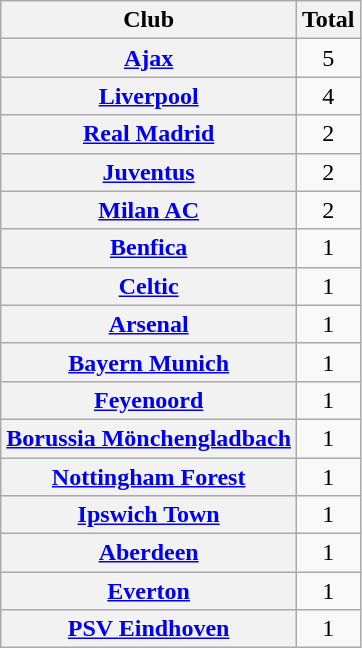<table class="sortable plainrowheaders wikitable">
<tr>
<th scope="col">Club</th>
<th scope="col">Total</th>
</tr>
<tr>
<th scope="row"> <a href='#'>Ajax</a></th>
<td style="text-align: center">5</td>
</tr>
<tr>
<th scope="row"> <a href='#'>Liverpool</a></th>
<td style="text-align: center">4</td>
</tr>
<tr>
<th scope="row"> <a href='#'>Real Madrid</a></th>
<td style="text-align: center">2</td>
</tr>
<tr>
<th scope="row"> <a href='#'>Juventus</a></th>
<td style="text-align: center">2</td>
</tr>
<tr>
<th scope="row"> <a href='#'>Milan AC</a></th>
<td style="text-align: center">2</td>
</tr>
<tr>
<th scope="row"> <a href='#'>Benfica</a></th>
<td style="text-align: center">1</td>
</tr>
<tr>
<th scope="row"> <a href='#'>Celtic</a></th>
<td style="text-align: center">1</td>
</tr>
<tr>
<th scope="row"> <a href='#'>Arsenal</a></th>
<td style="text-align: center">1</td>
</tr>
<tr>
<th scope="row"> <a href='#'>Bayern Munich</a></th>
<td style="text-align: center">1</td>
</tr>
<tr>
<th scope="row"> <a href='#'>Feyenoord</a></th>
<td style="text-align: center">1</td>
</tr>
<tr>
<th scope="row"> <a href='#'>Borussia Mönchengladbach</a></th>
<td style="text-align: center">1</td>
</tr>
<tr>
<th scope="row"> <a href='#'>Nottingham Forest</a></th>
<td style="text-align: center">1</td>
</tr>
<tr>
<th scope="row"> <a href='#'>Ipswich Town</a></th>
<td style="text-align: center">1</td>
</tr>
<tr>
<th scope="row"> <a href='#'>Aberdeen</a></th>
<td style="text-align: center">1</td>
</tr>
<tr>
<th scope="row"> <a href='#'>Everton</a></th>
<td style="text-align: center">1</td>
</tr>
<tr>
<th scope="row"> <a href='#'>PSV Eindhoven</a></th>
<td style="text-align: center">1</td>
</tr>
</table>
